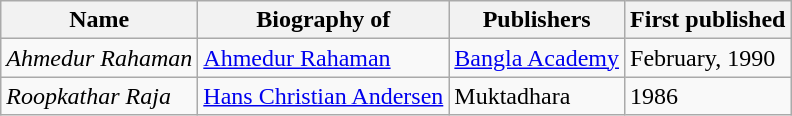<table class="wikitable">
<tr>
<th>Name</th>
<th>Biography of</th>
<th>Publishers</th>
<th>First published</th>
</tr>
<tr>
<td><em>Ahmedur Rahaman</em></td>
<td><a href='#'>Ahmedur Rahaman</a></td>
<td><a href='#'>Bangla Academy</a></td>
<td>February, 1990</td>
</tr>
<tr>
<td><em>Roopkathar Raja</em></td>
<td><a href='#'>Hans Christian Andersen</a></td>
<td>Muktadhara</td>
<td>1986</td>
</tr>
</table>
